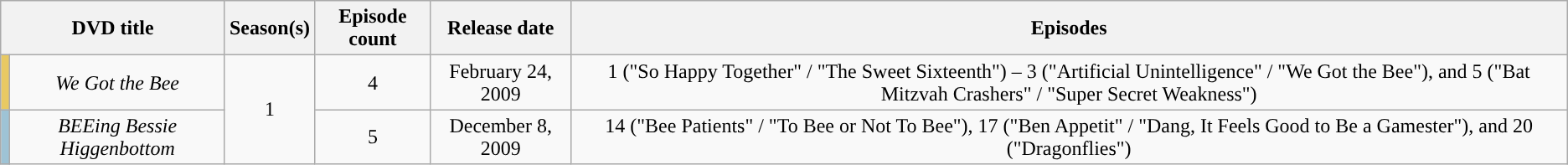<table class="wikitable" style="text-align: center;">
<tr>
<th colspan=2>DVD title</th>
<th>Season(s)</th>
<th>Episode count</th>
<th>Release date</th>
<th>Episodes</th>
</tr>
<tr>
<td style="background:#e8c963"></td>
<td><em>We Got the Bee</em></td>
<td rowspan=2>1</td>
<td>4</td>
<td>February 24, 2009</td>
<td>1 ("So Happy Together" / "The Sweet Sixteenth") – 3 ("Artificial Unintelligence" / "We Got the Bee"), and 5 ("Bat Mitzvah Crashers" / "Super Secret Weakness")</td>
</tr>
<tr>
<td style="background:#9ec3d5"></td>
<td><em>BEEing Bessie Higgenbottom</em></td>
<td>5</td>
<td>December 8, 2009</td>
<td>14 ("Bee Patients" / "To Bee or Not To Bee"), 17 ("Ben Appetit" / "Dang, It Feels Good to Be a Gamester"), and 20 ("Dragonflies")</td>
</tr>
</table>
